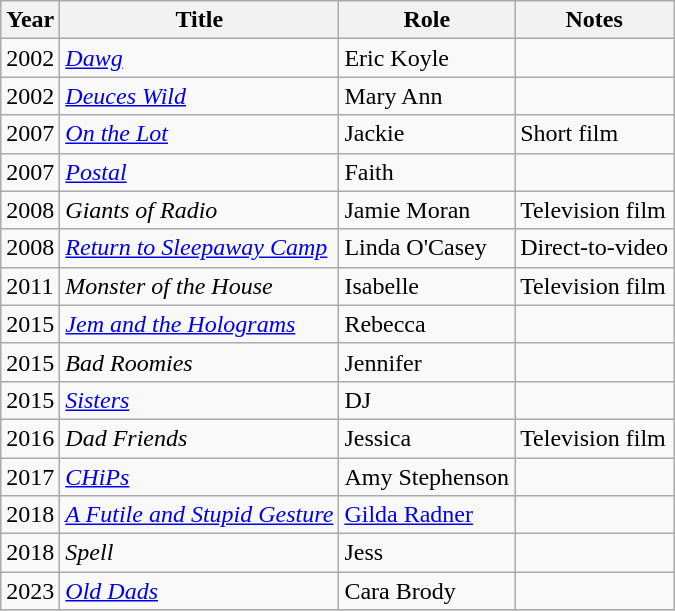<table class="wikitable sortable">
<tr>
<th>Year</th>
<th>Title</th>
<th>Role</th>
<th>Notes</th>
</tr>
<tr>
<td>2002</td>
<td><em><a href='#'>Dawg</a></em></td>
<td>Eric Koyle</td>
<td></td>
</tr>
<tr>
<td>2002</td>
<td><em><a href='#'>Deuces Wild</a></em></td>
<td>Mary Ann</td>
<td></td>
</tr>
<tr>
<td>2007</td>
<td><em><a href='#'>On the Lot</a></em></td>
<td>Jackie</td>
<td>Short film</td>
</tr>
<tr>
<td>2007</td>
<td><em><a href='#'>Postal</a></em></td>
<td>Faith</td>
<td></td>
</tr>
<tr>
<td>2008</td>
<td><em>Giants of Radio</em></td>
<td>Jamie Moran</td>
<td>Television film</td>
</tr>
<tr>
<td>2008</td>
<td><em><a href='#'>Return to Sleepaway Camp</a></em></td>
<td>Linda O'Casey</td>
<td>Direct-to-video</td>
</tr>
<tr>
<td>2011</td>
<td><em>Monster of the House</em></td>
<td>Isabelle</td>
<td>Television film</td>
</tr>
<tr>
<td>2015</td>
<td><em><a href='#'>Jem and the Holograms</a></em></td>
<td>Rebecca</td>
<td></td>
</tr>
<tr>
<td>2015</td>
<td><em>Bad Roomies</em></td>
<td>Jennifer</td>
<td></td>
</tr>
<tr>
<td>2015</td>
<td><em><a href='#'>Sisters</a></em></td>
<td>DJ</td>
<td></td>
</tr>
<tr>
<td>2016</td>
<td><em>Dad Friends</em></td>
<td>Jessica</td>
<td>Television film</td>
</tr>
<tr>
<td>2017</td>
<td><em><a href='#'>CHiPs</a></em></td>
<td>Amy Stephenson</td>
<td></td>
</tr>
<tr>
<td>2018</td>
<td><em><a href='#'>A Futile and Stupid Gesture</a></em></td>
<td><a href='#'>Gilda Radner</a></td>
<td></td>
</tr>
<tr>
<td>2018</td>
<td><em>Spell</em></td>
<td>Jess</td>
<td></td>
</tr>
<tr>
<td>2023</td>
<td><em><a href='#'>Old Dads</a></em></td>
<td>Cara Brody</td>
<td></td>
</tr>
</table>
